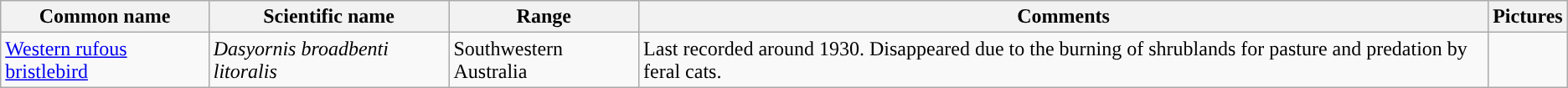<table class="wikitable">
<tr>
<th>Common name</th>
<th>Scientific name</th>
<th>Range</th>
<th class="unsortable">Comments</th>
<th class="unsortable">Pictures</th>
</tr>
<tr>
<td><a href='#'>Western rufous bristlebird</a></td>
<td><em>Dasyornis broadbenti litoralis</em></td>
<td>Southwestern Australia</td>
<td>Last recorded around 1930. Disappeared due to the burning of shrublands for pasture and predation by feral cats.</td>
<td></td>
</tr>
</table>
